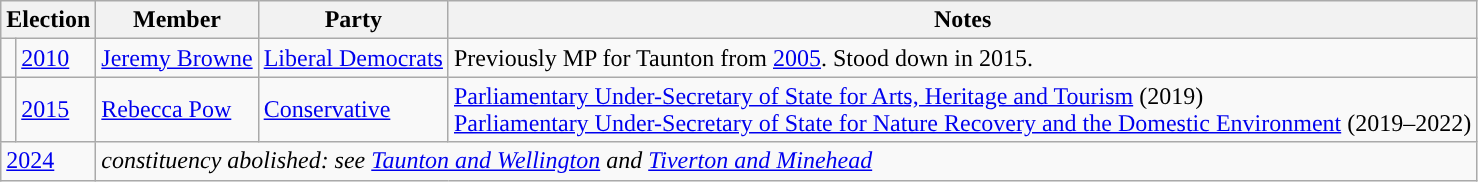<table class="wikitable">
<tr>
<th colspan="2">Election</th>
<th>Member</th>
<th>Party</th>
<th>Notes</th>
</tr>
<tr>
<td style="color:inherit;background-color: "></td>
<td><a href='#'>2010</a></td>
<td><a href='#'>Jeremy Browne</a></td>
<td><a href='#'>Liberal Democrats</a></td>
<td>Previously MP for Taunton from <a href='#'>2005</a>. Stood down in 2015.</td>
</tr>
<tr>
<td style="color:inherit;background-color: "></td>
<td><a href='#'>2015</a></td>
<td><a href='#'>Rebecca Pow</a></td>
<td><a href='#'>Conservative</a></td>
<td><a href='#'>Parliamentary Under-Secretary of State for Arts, Heritage and Tourism</a> (2019)<br><a href='#'>Parliamentary Under-Secretary of State for Nature Recovery and the Domestic Environment</a> (2019–2022)</td>
</tr>
<tr>
<td colspan="2"><a href='#'>2024</a></td>
<td colspan="4"><em>constituency abolished: see <a href='#'>Taunton and Wellington</a> and <a href='#'>Tiverton and Minehead</a></em></td>
</tr>
</table>
